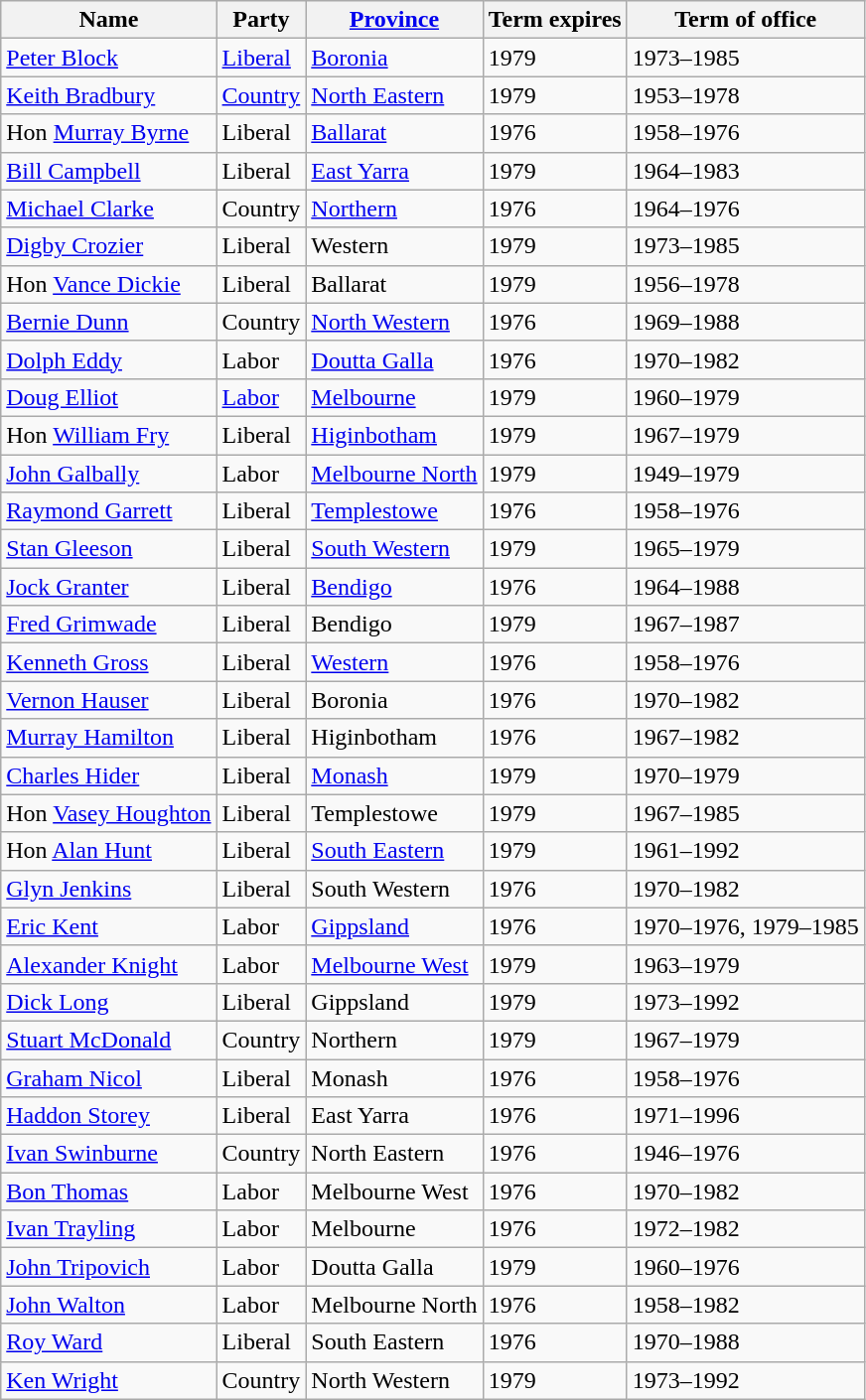<table class="wikitable sortable">
<tr>
<th>Name</th>
<th>Party</th>
<th><a href='#'>Province</a></th>
<th>Term expires</th>
<th>Term of office</th>
</tr>
<tr>
<td><a href='#'>Peter Block</a></td>
<td><a href='#'>Liberal</a></td>
<td><a href='#'>Boronia</a></td>
<td>1979</td>
<td>1973–1985</td>
</tr>
<tr>
<td><a href='#'>Keith Bradbury</a></td>
<td><a href='#'>Country</a></td>
<td><a href='#'>North Eastern</a></td>
<td>1979</td>
<td>1953–1978</td>
</tr>
<tr>
<td>Hon <a href='#'>Murray Byrne</a></td>
<td>Liberal</td>
<td><a href='#'>Ballarat</a></td>
<td>1976</td>
<td>1958–1976</td>
</tr>
<tr>
<td><a href='#'>Bill Campbell</a></td>
<td>Liberal</td>
<td><a href='#'>East Yarra</a></td>
<td>1979</td>
<td>1964–1983</td>
</tr>
<tr>
<td><a href='#'>Michael Clarke</a></td>
<td>Country</td>
<td><a href='#'>Northern</a></td>
<td>1976</td>
<td>1964–1976</td>
</tr>
<tr>
<td><a href='#'>Digby Crozier</a></td>
<td>Liberal</td>
<td>Western</td>
<td>1979</td>
<td>1973–1985</td>
</tr>
<tr>
<td>Hon <a href='#'>Vance Dickie</a></td>
<td>Liberal</td>
<td>Ballarat</td>
<td>1979</td>
<td>1956–1978</td>
</tr>
<tr>
<td><a href='#'>Bernie Dunn</a></td>
<td>Country</td>
<td><a href='#'>North Western</a></td>
<td>1976</td>
<td>1969–1988</td>
</tr>
<tr>
<td><a href='#'>Dolph Eddy</a></td>
<td>Labor</td>
<td><a href='#'>Doutta Galla</a></td>
<td>1976</td>
<td>1970–1982</td>
</tr>
<tr>
<td><a href='#'>Doug Elliot</a></td>
<td><a href='#'>Labor</a></td>
<td><a href='#'>Melbourne</a></td>
<td>1979</td>
<td>1960–1979</td>
</tr>
<tr>
<td>Hon <a href='#'>William Fry</a></td>
<td>Liberal</td>
<td><a href='#'>Higinbotham</a></td>
<td>1979</td>
<td>1967–1979</td>
</tr>
<tr>
<td><a href='#'>John Galbally</a></td>
<td>Labor</td>
<td><a href='#'>Melbourne North</a></td>
<td>1979</td>
<td>1949–1979</td>
</tr>
<tr>
<td><a href='#'>Raymond Garrett</a></td>
<td>Liberal</td>
<td><a href='#'>Templestowe</a></td>
<td>1976</td>
<td>1958–1976</td>
</tr>
<tr>
<td><a href='#'>Stan Gleeson</a></td>
<td>Liberal</td>
<td><a href='#'>South Western</a></td>
<td>1979</td>
<td>1965–1979</td>
</tr>
<tr>
<td><a href='#'>Jock Granter</a></td>
<td>Liberal</td>
<td><a href='#'>Bendigo</a></td>
<td>1976</td>
<td>1964–1988</td>
</tr>
<tr>
<td><a href='#'>Fred Grimwade</a></td>
<td>Liberal</td>
<td>Bendigo</td>
<td>1979</td>
<td>1967–1987</td>
</tr>
<tr>
<td><a href='#'>Kenneth Gross</a></td>
<td>Liberal</td>
<td><a href='#'>Western</a></td>
<td>1976</td>
<td>1958–1976</td>
</tr>
<tr>
<td><a href='#'>Vernon Hauser</a></td>
<td>Liberal</td>
<td>Boronia</td>
<td>1976</td>
<td>1970–1982</td>
</tr>
<tr>
<td><a href='#'>Murray Hamilton</a></td>
<td>Liberal</td>
<td>Higinbotham</td>
<td>1976</td>
<td>1967–1982</td>
</tr>
<tr>
<td><a href='#'>Charles Hider</a></td>
<td>Liberal</td>
<td><a href='#'>Monash</a></td>
<td>1979</td>
<td>1970–1979</td>
</tr>
<tr>
<td>Hon <a href='#'>Vasey Houghton</a></td>
<td>Liberal</td>
<td>Templestowe</td>
<td>1979</td>
<td>1967–1985</td>
</tr>
<tr>
<td>Hon <a href='#'>Alan Hunt</a></td>
<td>Liberal</td>
<td><a href='#'>South Eastern</a></td>
<td>1979</td>
<td>1961–1992</td>
</tr>
<tr>
<td><a href='#'>Glyn Jenkins</a></td>
<td>Liberal</td>
<td>South Western</td>
<td>1976</td>
<td>1970–1982</td>
</tr>
<tr>
<td><a href='#'>Eric Kent</a></td>
<td>Labor</td>
<td><a href='#'>Gippsland</a></td>
<td>1976</td>
<td>1970–1976, 1979–1985</td>
</tr>
<tr>
<td><a href='#'>Alexander Knight</a></td>
<td>Labor</td>
<td><a href='#'>Melbourne West</a></td>
<td>1979</td>
<td>1963–1979</td>
</tr>
<tr>
<td><a href='#'>Dick Long</a></td>
<td>Liberal</td>
<td>Gippsland</td>
<td>1979</td>
<td>1973–1992</td>
</tr>
<tr>
<td><a href='#'>Stuart McDonald</a></td>
<td>Country</td>
<td>Northern</td>
<td>1979</td>
<td>1967–1979</td>
</tr>
<tr>
<td><a href='#'>Graham Nicol</a></td>
<td>Liberal</td>
<td>Monash</td>
<td>1976</td>
<td>1958–1976</td>
</tr>
<tr>
<td><a href='#'>Haddon Storey</a></td>
<td>Liberal</td>
<td>East Yarra</td>
<td>1976</td>
<td>1971–1996</td>
</tr>
<tr>
<td><a href='#'>Ivan Swinburne</a></td>
<td>Country</td>
<td>North Eastern</td>
<td>1976</td>
<td>1946–1976</td>
</tr>
<tr>
<td><a href='#'>Bon Thomas</a></td>
<td>Labor</td>
<td>Melbourne West</td>
<td>1976</td>
<td>1970–1982</td>
</tr>
<tr>
<td><a href='#'>Ivan Trayling</a></td>
<td>Labor</td>
<td>Melbourne</td>
<td>1976</td>
<td>1972–1982</td>
</tr>
<tr>
<td><a href='#'>John Tripovich</a></td>
<td>Labor</td>
<td>Doutta Galla</td>
<td>1979</td>
<td>1960–1976</td>
</tr>
<tr>
<td><a href='#'>John Walton</a></td>
<td>Labor</td>
<td>Melbourne North</td>
<td>1976</td>
<td>1958–1982</td>
</tr>
<tr>
<td><a href='#'>Roy Ward</a></td>
<td>Liberal</td>
<td>South Eastern</td>
<td>1976</td>
<td>1970–1988</td>
</tr>
<tr>
<td><a href='#'>Ken Wright</a></td>
<td>Country</td>
<td>North Western</td>
<td>1979</td>
<td>1973–1992</td>
</tr>
</table>
